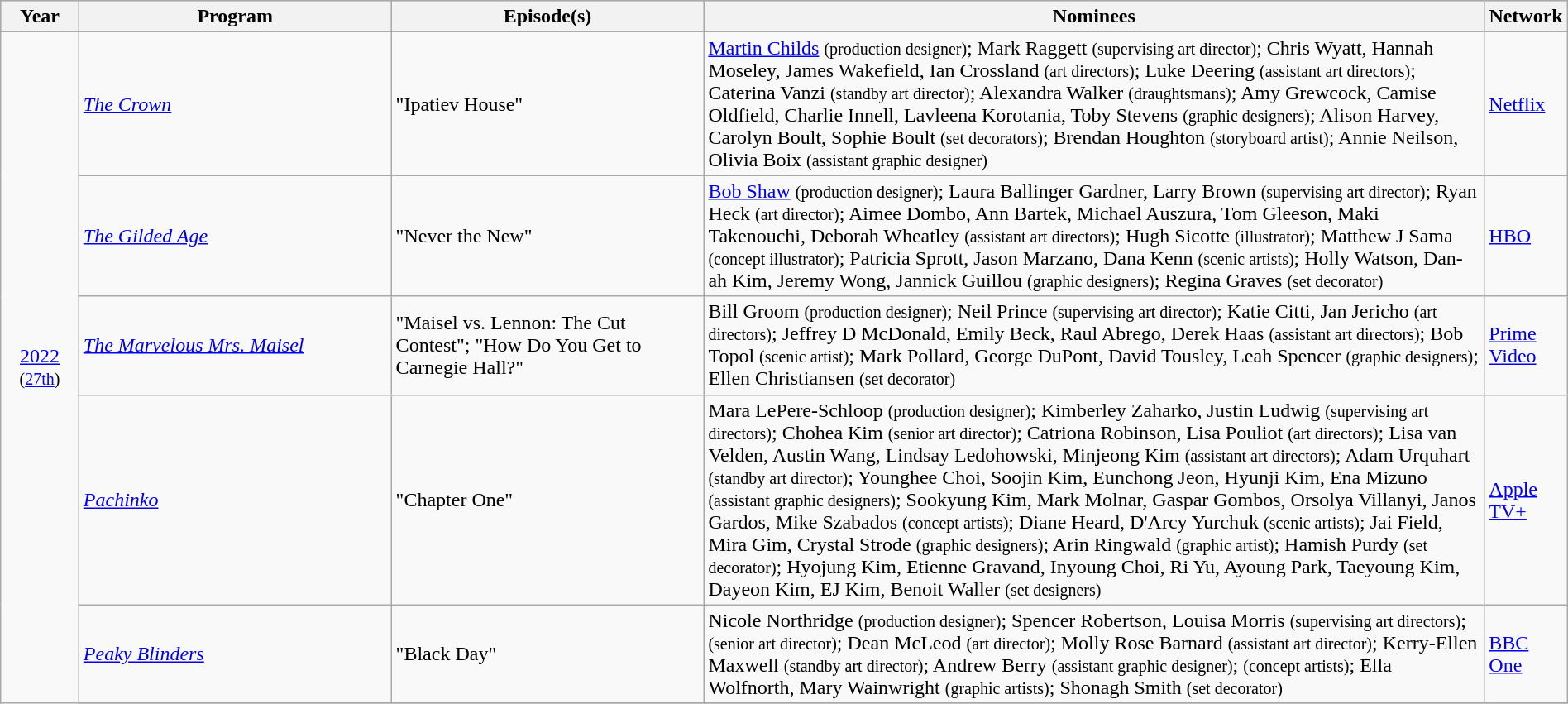<table class="wikitable" style="width:100%">
<tr bgcolor="#bebebe">
<th width="5%">Year</th>
<th width="20%">Program</th>
<th width="20%">Episode(s)</th>
<th width="50%">Nominees</th>
<th width="5%">Network</th>
</tr>
<tr>
<td rowspan=6 style="text-align:center"><a href='#'>2022</a><br><small>(<a href='#'>27th</a>)</small><br></td>
<td><em><a href='#'>The Crown</a></em></td>
<td>"Ipatiev House"</td>
<td><a href='#'>Martin Childs</a> <small>(production designer)</small>; Mark Raggett <small>(supervising art director)</small>; Chris Wyatt, Hannah Moseley, James Wakefield, Ian Crossland <small>(art directors)</small>; Luke Deering <small>(assistant art directors)</small>; Caterina Vanzi <small>(standby art director)</small>; Alexandra Walker <small>(draughtsmans)</small>; Amy Grewcock, Camise Oldfield, Charlie Innell, Lavleena Korotania, Toby Stevens <small>(graphic designers)</small>; Alison Harvey, Carolyn Boult, Sophie Boult <small>(set decorators)</small>; Brendan Houghton <small>(storyboard artist)</small>; Annie Neilson, Olivia Boix <small>(assistant graphic designer)</small></td>
<td><a href='#'>Netflix</a></td>
</tr>
<tr>
<td><em><a href='#'>The Gilded Age</a></em></td>
<td>"Never the New"</td>
<td><a href='#'>Bob Shaw</a> <small>(production designer)</small>; Laura Ballinger Gardner, Larry Brown <small>(supervising art director)</small>; Ryan Heck <small>(art director)</small>; Aimee Dombo, Ann Bartek, Michael Auszura, Tom Gleeson, Maki Takenouchi, Deborah Wheatley <small>(assistant art directors)</small>; Hugh Sicotte <small>(illustrator)</small>; Matthew J Sama <small>(concept illustrator)</small>; Patricia Sprott, Jason Marzano, Dana Kenn <small>(scenic artists)</small>; Holly Watson, Dan-ah Kim, Jeremy Wong, Jannick Guillou <small>(graphic designers)</small>; Regina Graves <small>(set decorator)</small></td>
<td><a href='#'>HBO</a></td>
</tr>
<tr>
<td><em><a href='#'>The Marvelous Mrs. Maisel</a></em></td>
<td>"Maisel vs. Lennon: The Cut Contest"; "How Do You Get to Carnegie Hall?"</td>
<td>Bill Groom <small>(production designer)</small>; Neil Prince <small>(supervising art director)</small>; Katie Citti, Jan Jericho <small>(art directors)</small>; Jeffrey D McDonald, Emily Beck, Raul Abrego, Derek Haas <small>(assistant art directors)</small>; Bob Topol <small>(scenic artist)</small>; Mark Pollard, George DuPont, David Tousley, Leah Spencer <small>(graphic designers)</small>; Ellen Christiansen <small>(set decorator)</small></td>
<td><a href='#'>Prime Video</a></td>
</tr>
<tr>
<td><em><a href='#'>Pachinko</a></em></td>
<td>"Chapter One"</td>
<td>Mara LePere-Schloop <small>(production designer)</small>; Kimberley Zaharko, Justin Ludwig <small>(supervising art directors)</small>; Chohea Kim <small>(senior art director)</small>; Catriona Robinson, Lisa Pouliot <small>(art directors)</small>; Lisa van Velden, Austin Wang, Lindsay Ledohowski, Minjeong Kim <small>(assistant art directors)</small>; Adam Urquhart <small>(standby art director)</small>; Younghee Choi, Soojin Kim, Eunchong Jeon, Hyunji Kim, Ena Mizuno <small>(assistant graphic designers)</small>; Sookyung Kim, Mark Molnar, Gaspar Gombos, Orsolya Villanyi, Janos Gardos, Mike Szabados <small>(concept artists)</small>; Diane Heard, D'Arcy Yurchuk <small>(scenic artists)</small>; Jai Field, Mira Gim, Crystal Strode <small>(graphic designers)</small>; Arin Ringwald <small>(graphic artist)</small>; Hamish Purdy <small>(set decorator)</small>; Hyojung Kim, Etienne Gravand, Inyoung Choi, Ri Yu, Ayoung Park, Taeyoung Kim, Dayeon Kim, EJ Kim, Benoit Waller <small>(set designers)</small></td>
<td><a href='#'>Apple TV+</a></td>
</tr>
<tr>
<td><em><a href='#'>Peaky Blinders</a></em></td>
<td>"Black Day"</td>
<td>Nicole Northridge <small>(production designer)</small>; Spencer Robertson, Louisa Morris <small>(supervising art directors)</small>;  <small>(senior art director)</small>; Dean McLeod <small>(art director)</small>; Molly Rose Barnard <small>(assistant art director)</small>; Kerry-Ellen Maxwell <small>(standby art director)</small>; Andrew Berry <small>(assistant graphic designer)</small>;  <small>(concept artists)</small>; Ella Wolfnorth, Mary Wainwright <small>(graphic artists)</small>; Shonagh Smith <small>(set decorator)</small></td>
<td><a href='#'>BBC One</a></td>
</tr>
<tr>
</tr>
</table>
